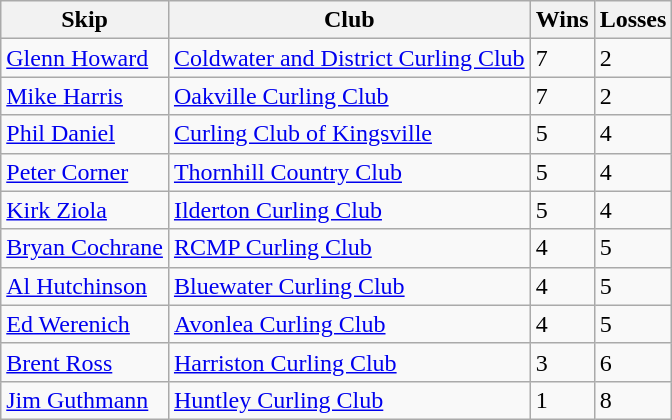<table class="wikitable">
<tr>
<th>Skip</th>
<th>Club</th>
<th>Wins</th>
<th>Losses</th>
</tr>
<tr>
<td><a href='#'>Glenn Howard</a></td>
<td><a href='#'>Coldwater and District Curling Club</a></td>
<td>7</td>
<td>2</td>
</tr>
<tr>
<td><a href='#'>Mike Harris</a></td>
<td><a href='#'>Oakville Curling Club</a></td>
<td>7</td>
<td>2</td>
</tr>
<tr>
<td><a href='#'>Phil Daniel</a></td>
<td><a href='#'>Curling Club of Kingsville</a></td>
<td>5</td>
<td>4</td>
</tr>
<tr>
<td><a href='#'>Peter Corner</a></td>
<td><a href='#'>Thornhill Country Club</a></td>
<td>5</td>
<td>4</td>
</tr>
<tr>
<td><a href='#'>Kirk Ziola</a></td>
<td><a href='#'>Ilderton Curling Club</a></td>
<td>5</td>
<td>4</td>
</tr>
<tr>
<td><a href='#'>Bryan Cochrane</a></td>
<td><a href='#'>RCMP Curling Club</a></td>
<td>4</td>
<td>5</td>
</tr>
<tr>
<td><a href='#'>Al Hutchinson</a></td>
<td><a href='#'>Bluewater Curling Club</a></td>
<td>4</td>
<td>5</td>
</tr>
<tr>
<td><a href='#'>Ed Werenich</a></td>
<td><a href='#'>Avonlea Curling Club</a></td>
<td>4</td>
<td>5</td>
</tr>
<tr>
<td><a href='#'>Brent Ross</a></td>
<td><a href='#'>Harriston Curling Club</a></td>
<td>3</td>
<td>6</td>
</tr>
<tr>
<td><a href='#'>Jim Guthmann</a></td>
<td><a href='#'>Huntley Curling Club</a></td>
<td>1</td>
<td>8</td>
</tr>
</table>
